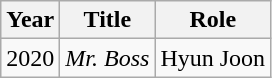<table class="wikitable">
<tr>
<th>Year</th>
<th>Title</th>
<th>Role</th>
</tr>
<tr>
<td>2020</td>
<td><em>Mr. Boss</em></td>
<td>Hyun Joon</td>
</tr>
</table>
